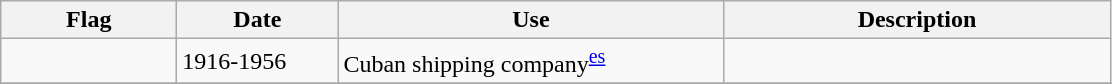<table class="wikitable">
<tr>
<th style="width:110px;">Flag</th>
<th style="width:100px;">Date</th>
<th style="width:250px;">Use</th>
<th style="width:250px;">Description</th>
</tr>
<tr>
<td></td>
<td>1916-1956</td>
<td>Cuban shipping company<sup><a href='#'>es</a></sup></td>
<td></td>
</tr>
<tr>
</tr>
</table>
